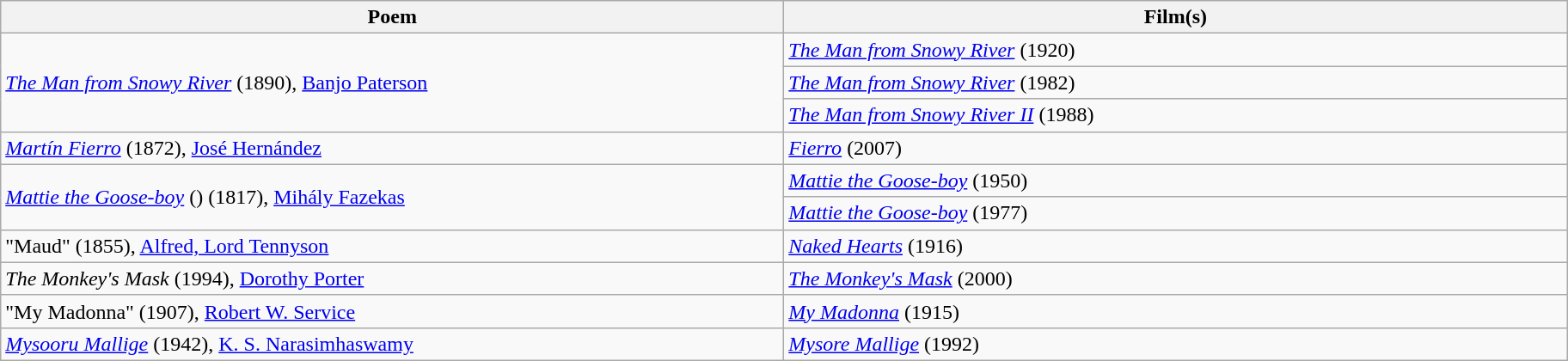<table class="wikitable">
<tr>
<th width="600">Poem</th>
<th width="600">Film(s)</th>
</tr>
<tr>
<td rowspan="3"><em><a href='#'>The Man from Snowy River</a></em> (1890), <a href='#'>Banjo Paterson</a></td>
<td><em><a href='#'>The Man from Snowy River</a></em> (1920)</td>
</tr>
<tr>
<td><em><a href='#'>The Man from Snowy River</a></em> (1982)</td>
</tr>
<tr>
<td><em><a href='#'>The Man from Snowy River II</a></em> (1988)</td>
</tr>
<tr>
<td><em><a href='#'>Martín Fierro</a></em> (1872), <a href='#'>José Hernández</a></td>
<td><em><a href='#'>Fierro</a></em> (2007)</td>
</tr>
<tr>
<td rowspan="2"><em><a href='#'>Mattie the Goose-boy</a></em> () (1817), <a href='#'>Mihály Fazekas</a></td>
<td><em><a href='#'>Mattie the Goose-boy</a></em> (1950)</td>
</tr>
<tr>
<td><em><a href='#'>Mattie the Goose-boy</a></em> (1977)</td>
</tr>
<tr>
<td>"Maud" (1855), <a href='#'>Alfred, Lord Tennyson</a></td>
<td><em><a href='#'>Naked Hearts</a></em> (1916)</td>
</tr>
<tr>
<td><em>The Monkey's Mask</em> (1994), <a href='#'>Dorothy Porter</a></td>
<td><em><a href='#'>The Monkey's Mask</a></em> (2000)</td>
</tr>
<tr>
<td>"My Madonna" (1907), <a href='#'>Robert W. Service</a></td>
<td><em><a href='#'>My Madonna</a></em> (1915)</td>
</tr>
<tr>
<td><em><a href='#'>Mysooru Mallige</a></em> (1942), <a href='#'>K. S. Narasimhaswamy</a></td>
<td><em><a href='#'>Mysore Mallige</a></em> (1992)</td>
</tr>
</table>
